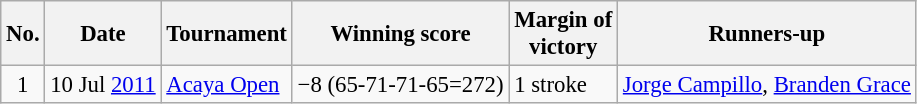<table class="wikitable" style="font-size:95%;">
<tr>
<th>No.</th>
<th>Date</th>
<th>Tournament</th>
<th>Winning score</th>
<th>Margin of<br>victory</th>
<th>Runners-up</th>
</tr>
<tr>
<td align=center>1</td>
<td align=right>10 Jul <a href='#'>2011</a></td>
<td><a href='#'>Acaya Open</a></td>
<td>−8 (65-71-71-65=272)</td>
<td>1 stroke</td>
<td> <a href='#'>Jorge Campillo</a>,  <a href='#'>Branden Grace</a></td>
</tr>
</table>
